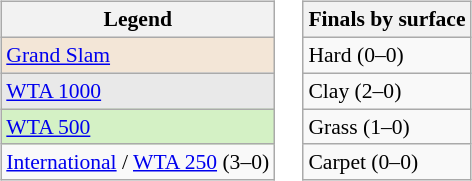<table>
<tr valign=top>
<td><br><table class=wikitable style="font-size:90%">
<tr>
<th>Legend</th>
</tr>
<tr style="background:#f3e6d7;">
<td><a href='#'>Grand Slam</a></td>
</tr>
<tr style="background:#e9e9e9;">
<td><a href='#'>WTA 1000</a></td>
</tr>
<tr style="background:#d4f1c5;">
<td><a href='#'>WTA 500</a></td>
</tr>
<tr>
<td><a href='#'>International</a> / <a href='#'>WTA 250</a> (3–0)</td>
</tr>
</table>
</td>
<td><br><table class=wikitable style="font-size:90%">
<tr>
<th>Finals by surface</th>
</tr>
<tr>
<td>Hard (0–0)</td>
</tr>
<tr>
<td>Clay (2–0)</td>
</tr>
<tr>
<td>Grass (1–0)</td>
</tr>
<tr>
<td>Carpet (0–0)</td>
</tr>
</table>
</td>
</tr>
</table>
